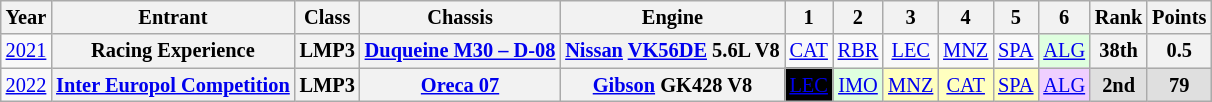<table class="wikitable" style="text-align:center; font-size:85%">
<tr>
<th>Year</th>
<th>Entrant</th>
<th>Class</th>
<th>Chassis</th>
<th>Engine</th>
<th>1</th>
<th>2</th>
<th>3</th>
<th>4</th>
<th>5</th>
<th>6</th>
<th>Rank</th>
<th>Points</th>
</tr>
<tr>
<td><a href='#'>2021</a></td>
<th nowrap>Racing Experience</th>
<th>LMP3</th>
<th nowrap><a href='#'>Duqueine M30 – D-08</a></th>
<th nowrap><a href='#'>Nissan</a> <a href='#'>VK56DE</a> 5.6L V8</th>
<td style="background:#;"><a href='#'>CAT</a></td>
<td style="background:#;"><a href='#'>RBR</a></td>
<td style="background:#;"><a href='#'>LEC</a></td>
<td style="background:#;"><a href='#'>MNZ</a></td>
<td style="background:#;"><a href='#'>SPA</a></td>
<td style="background:#DFFFDF;"><a href='#'>ALG</a><br></td>
<th>38th</th>
<th>0.5</th>
</tr>
<tr>
<td><a href='#'>2022</a></td>
<th nowrap><a href='#'>Inter Europol Competition</a></th>
<th>LMP3</th>
<th nowrap><a href='#'>Oreca 07</a></th>
<th nowrap><a href='#'>Gibson</a> GK428 V8</th>
<td style="background:#000000;color:white"><a href='#'><span>LEC</span></a><br></td>
<td style="background:#DFFFDF;"><a href='#'>IMO</a><br></td>
<td style="background:#FFFFBF;"><a href='#'>MNZ</a><br></td>
<td style="background:#FFFFBF;"><a href='#'>CAT</a><br></td>
<td style="background:#FFFFBF;"><a href='#'>SPA</a><br></td>
<td style="background:#EFCFFF;"><a href='#'>ALG</a><br></td>
<th style="background:#DFDFDF;">2nd</th>
<th style="background:#DFDFDF;">79</th>
</tr>
</table>
